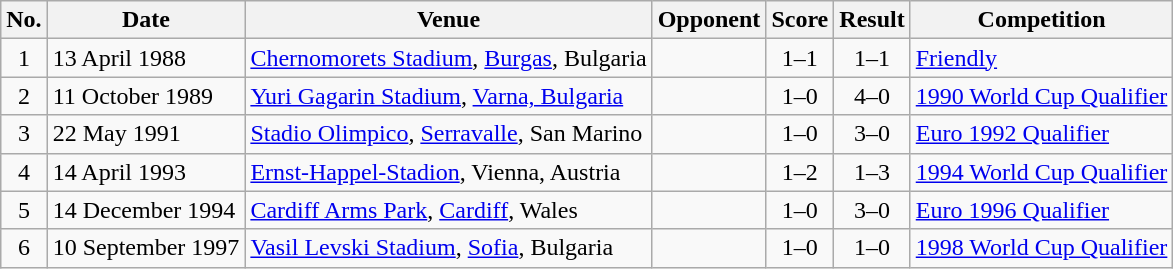<table class="wikitable sortable">
<tr>
<th scope="col">No.</th>
<th scope="col">Date</th>
<th scope="col">Venue</th>
<th scope="col">Opponent</th>
<th scope="col">Score</th>
<th scope="col">Result</th>
<th scope="col">Competition</th>
</tr>
<tr>
<td align="center">1</td>
<td>13 April 1988</td>
<td><a href='#'>Chernomorets Stadium</a>, <a href='#'>Burgas</a>, Bulgaria</td>
<td></td>
<td align="center">1–1</td>
<td align="center">1–1</td>
<td><a href='#'>Friendly</a></td>
</tr>
<tr>
<td align="center">2</td>
<td>11 October 1989</td>
<td><a href='#'>Yuri Gagarin Stadium</a>, <a href='#'>Varna, Bulgaria</a></td>
<td></td>
<td align="center">1–0</td>
<td align="center">4–0</td>
<td><a href='#'>1990 World Cup Qualifier</a></td>
</tr>
<tr>
<td align="center">3</td>
<td>22 May 1991</td>
<td><a href='#'>Stadio Olimpico</a>, <a href='#'>Serravalle</a>, San Marino</td>
<td></td>
<td align="center">1–0</td>
<td align="center">3–0</td>
<td><a href='#'>Euro 1992 Qualifier</a></td>
</tr>
<tr>
<td align="center">4</td>
<td>14 April 1993</td>
<td><a href='#'>Ernst-Happel-Stadion</a>, Vienna, Austria</td>
<td></td>
<td align="center">1–2</td>
<td align="center">1–3</td>
<td><a href='#'>1994 World Cup Qualifier</a></td>
</tr>
<tr>
<td align="center">5</td>
<td>14 December 1994</td>
<td><a href='#'>Cardiff Arms Park</a>, <a href='#'>Cardiff</a>, Wales</td>
<td></td>
<td align="center">1–0</td>
<td align="center">3–0</td>
<td><a href='#'>Euro 1996 Qualifier</a></td>
</tr>
<tr>
<td align="center">6</td>
<td>10 September 1997</td>
<td><a href='#'>Vasil Levski Stadium</a>, <a href='#'>Sofia</a>, Bulgaria</td>
<td></td>
<td align="center">1–0</td>
<td align="center">1–0</td>
<td><a href='#'>1998 World Cup Qualifier</a></td>
</tr>
</table>
